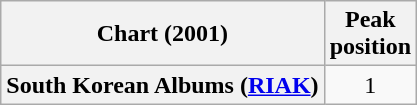<table class="wikitable plainrowheaders" style="text-align:center;">
<tr>
<th>Chart (2001)</th>
<th>Peak<br>position</th>
</tr>
<tr>
<th scope="row">South Korean Albums (<a href='#'>RIAK</a>)</th>
<td>1</td>
</tr>
</table>
